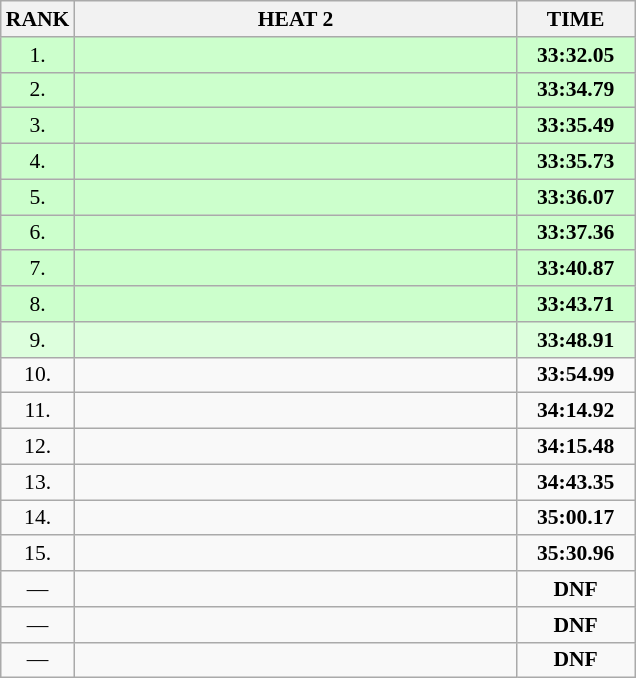<table class="wikitable" style="border-collapse: collapse; font-size: 90%;">
<tr>
<th>RANK</th>
<th style="width: 20em">HEAT 2</th>
<th style="width: 5em">TIME</th>
</tr>
<tr style="background:#ccffcc;">
<td align="center">1.</td>
<td></td>
<td align="center"><strong>33:32.05 </strong></td>
</tr>
<tr style="background:#ccffcc;">
<td align="center">2.</td>
<td></td>
<td align="center"><strong>33:34.79 </strong></td>
</tr>
<tr style="background:#ccffcc;">
<td align="center">3.</td>
<td></td>
<td align="center"><strong>33:35.49 </strong></td>
</tr>
<tr style="background:#ccffcc;">
<td align="center">4.</td>
<td></td>
<td align="center"><strong>33:35.73 </strong></td>
</tr>
<tr style="background:#ccffcc;">
<td align="center">5.</td>
<td></td>
<td align="center"><strong>33:36.07 </strong></td>
</tr>
<tr style="background:#ccffcc;">
<td align="center">6.</td>
<td></td>
<td align="center"><strong>33:37.36 </strong></td>
</tr>
<tr style="background:#ccffcc;">
<td align="center">7.</td>
<td></td>
<td align="center"><strong>33:40.87 </strong></td>
</tr>
<tr style="background:#ccffcc;">
<td align="center">8.</td>
<td></td>
<td align="center"><strong>33:43.71 </strong></td>
</tr>
<tr style="background:#ddffdd;">
<td align="center">9.</td>
<td></td>
<td align="center"><strong>33:48.91 </strong></td>
</tr>
<tr>
<td align="center">10.</td>
<td></td>
<td align="center"><strong>33:54.99 </strong></td>
</tr>
<tr>
<td align="center">11.</td>
<td></td>
<td align="center"><strong>34:14.92 </strong></td>
</tr>
<tr>
<td align="center">12.</td>
<td></td>
<td align="center"><strong>34:15.48 </strong></td>
</tr>
<tr>
<td align="center">13.</td>
<td></td>
<td align="center"><strong>34:43.35 </strong></td>
</tr>
<tr>
<td align="center">14.</td>
<td></td>
<td align="center"><strong>35:00.17 </strong></td>
</tr>
<tr>
<td align="center">15.</td>
<td></td>
<td align="center"><strong>35:30.96 </strong></td>
</tr>
<tr>
<td align="center">—</td>
<td></td>
<td align="center"><strong>DNF </strong></td>
</tr>
<tr>
<td align="center">—</td>
<td></td>
<td align="center"><strong>DNF </strong></td>
</tr>
<tr>
<td align="center">—</td>
<td></td>
<td align="center"><strong>DNF </strong></td>
</tr>
</table>
